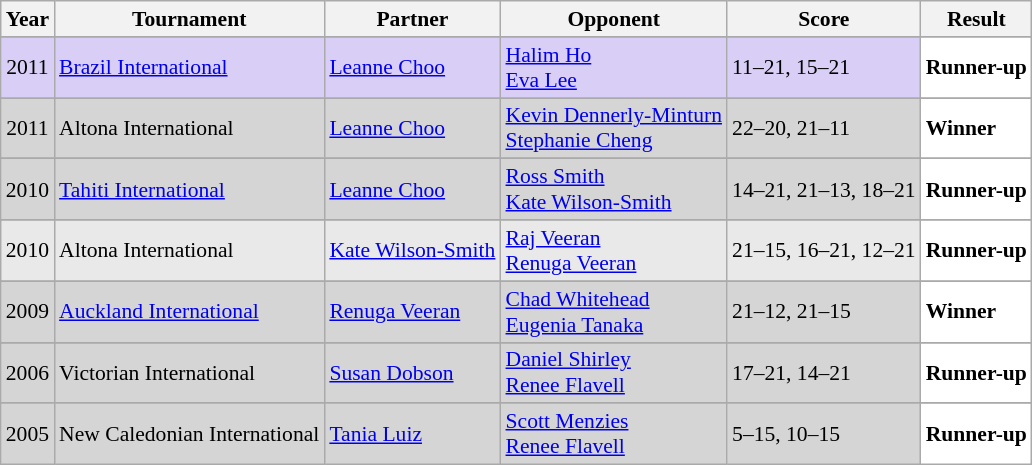<table class="sortable wikitable" style="font-size: 90%;">
<tr>
<th>Year</th>
<th>Tournament</th>
<th>Partner</th>
<th>Opponent</th>
<th>Score</th>
<th>Result</th>
</tr>
<tr>
</tr>
<tr style="background:#D8CEF6">
<td align="center">2011</td>
<td align="left"><a href='#'>Brazil International</a></td>
<td align="left"> <a href='#'>Leanne Choo</a></td>
<td align="left"> <a href='#'>Halim Ho</a><br> <a href='#'>Eva Lee</a></td>
<td align="left">11–21, 15–21</td>
<td style="text-align:left; background:white"> <strong>Runner-up</strong></td>
</tr>
<tr>
</tr>
<tr style="background:#D5D5D5">
<td align="center">2011</td>
<td align="left">Altona International</td>
<td align="left"> <a href='#'>Leanne Choo</a></td>
<td align="left"> <a href='#'>Kevin Dennerly-Minturn</a><br> <a href='#'>Stephanie Cheng</a></td>
<td align="left">22–20, 21–11</td>
<td style="text-align:left; background:white"> <strong>Winner</strong></td>
</tr>
<tr>
</tr>
<tr style="background:#D5D5D5">
<td align="center">2010</td>
<td align="left"><a href='#'>Tahiti International</a></td>
<td align="left"> <a href='#'>Leanne Choo</a></td>
<td align="left"> <a href='#'>Ross Smith</a><br> <a href='#'>Kate Wilson-Smith</a></td>
<td align="left">14–21, 21–13, 18–21</td>
<td style="text-align:left; background:white"> <strong>Runner-up</strong></td>
</tr>
<tr>
</tr>
<tr style="background:#E9E9E9">
<td align="center">2010</td>
<td align="left">Altona International</td>
<td align="left"> <a href='#'>Kate Wilson-Smith</a></td>
<td align="left"> <a href='#'>Raj Veeran</a><br> <a href='#'>Renuga Veeran</a></td>
<td align="left">21–15, 16–21, 12–21</td>
<td style="text-align:left; background:white"> <strong>Runner-up</strong></td>
</tr>
<tr>
</tr>
<tr style="background:#D5D5D5">
<td align="center">2009</td>
<td align="left"><a href='#'>Auckland International</a></td>
<td align="left"> <a href='#'>Renuga Veeran</a></td>
<td align="left"> <a href='#'>Chad Whitehead</a><br> <a href='#'>Eugenia Tanaka</a></td>
<td align="left">21–12, 21–15</td>
<td style="text-align:left; background:white"> <strong>Winner</strong></td>
</tr>
<tr>
</tr>
<tr style="background:#D5D5D5">
<td align="center">2006</td>
<td align="left">Victorian International</td>
<td align="left"> <a href='#'>Susan Dobson</a></td>
<td align="left"> <a href='#'>Daniel Shirley</a><br> <a href='#'>Renee Flavell</a></td>
<td align="left">17–21, 14–21</td>
<td style="text-align:left; background:white"> <strong>Runner-up</strong></td>
</tr>
<tr>
</tr>
<tr style="background:#D5D5D5">
<td align="center">2005</td>
<td align="left">New Caledonian International</td>
<td align="left"> <a href='#'>Tania Luiz</a></td>
<td align="left"> <a href='#'>Scott Menzies</a><br> <a href='#'>Renee Flavell</a></td>
<td align="left">5–15, 10–15</td>
<td style="text-align:left; background:white"> <strong>Runner-up</strong></td>
</tr>
</table>
